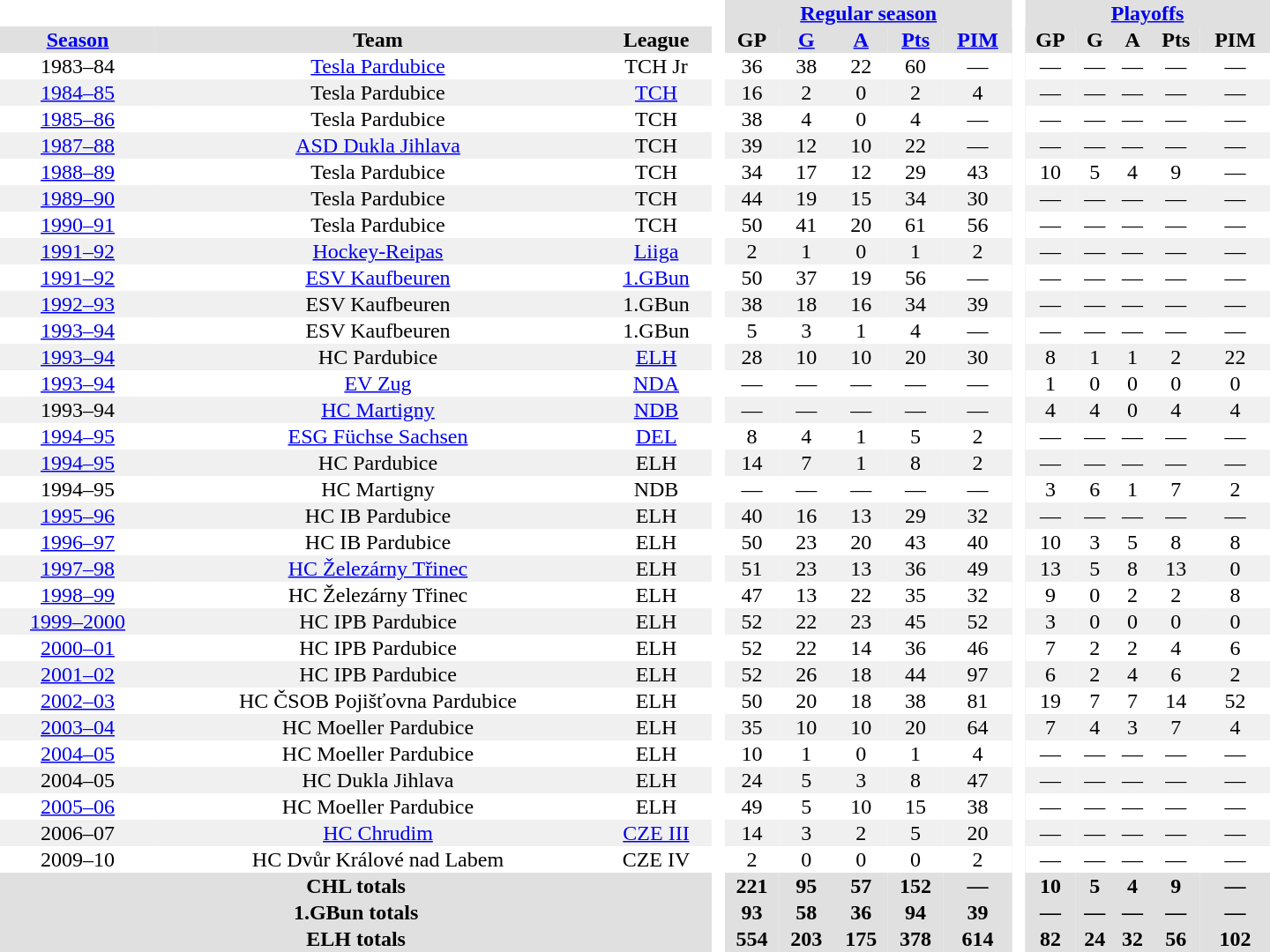<table border="0" cellpadding="1" cellspacing="0" style="text-align:center; width:60em">
<tr bgcolor="#e0e0e0">
<th colspan="3" bgcolor="#ffffff"> </th>
<th rowspan="99" bgcolor="#ffffff"> </th>
<th colspan="5"><a href='#'>Regular season</a></th>
<th rowspan="99" bgcolor="#ffffff"> </th>
<th colspan="5"><a href='#'>Playoffs</a></th>
</tr>
<tr bgcolor="#e0e0e0">
<th><a href='#'>Season</a></th>
<th>Team</th>
<th>League</th>
<th>GP</th>
<th><a href='#'>G</a></th>
<th><a href='#'>A</a></th>
<th><a href='#'>Pts</a></th>
<th><a href='#'>PIM</a></th>
<th>GP</th>
<th>G</th>
<th>A</th>
<th>Pts</th>
<th>PIM</th>
</tr>
<tr>
<td>1983–84</td>
<td><a href='#'>Tesla Pardubice</a></td>
<td>TCH Jr</td>
<td>36</td>
<td>38</td>
<td>22</td>
<td>60</td>
<td>—</td>
<td>—</td>
<td>—</td>
<td>—</td>
<td>—</td>
<td>—</td>
</tr>
<tr bgcolor="#f0f0f0">
<td><a href='#'>1984–85</a></td>
<td>Tesla Pardubice</td>
<td><a href='#'>TCH</a></td>
<td>16</td>
<td>2</td>
<td>0</td>
<td>2</td>
<td>4</td>
<td>—</td>
<td>—</td>
<td>—</td>
<td>—</td>
<td>—</td>
</tr>
<tr>
<td><a href='#'>1985–86</a></td>
<td>Tesla Pardubice</td>
<td>TCH</td>
<td>38</td>
<td>4</td>
<td>0</td>
<td>4</td>
<td>—</td>
<td>—</td>
<td>—</td>
<td>—</td>
<td>—</td>
<td>—</td>
</tr>
<tr bgcolor="#f0f0f0">
<td><a href='#'>1987–88</a></td>
<td><a href='#'>ASD Dukla Jihlava</a></td>
<td>TCH</td>
<td>39</td>
<td>12</td>
<td>10</td>
<td>22</td>
<td>—</td>
<td>—</td>
<td>—</td>
<td>—</td>
<td>—</td>
<td>—</td>
</tr>
<tr>
<td><a href='#'>1988–89</a></td>
<td>Tesla Pardubice</td>
<td>TCH</td>
<td>34</td>
<td>17</td>
<td>12</td>
<td>29</td>
<td>43</td>
<td>10</td>
<td>5</td>
<td>4</td>
<td>9</td>
<td>—</td>
</tr>
<tr bgcolor="#f0f0f0">
<td><a href='#'>1989–90</a></td>
<td>Tesla Pardubice</td>
<td>TCH</td>
<td>44</td>
<td>19</td>
<td>15</td>
<td>34</td>
<td>30</td>
<td>—</td>
<td>—</td>
<td>—</td>
<td>—</td>
<td>—</td>
</tr>
<tr>
<td><a href='#'>1990–91</a></td>
<td>Tesla Pardubice</td>
<td>TCH</td>
<td>50</td>
<td>41</td>
<td>20</td>
<td>61</td>
<td>56</td>
<td>—</td>
<td>—</td>
<td>—</td>
<td>—</td>
<td>—</td>
</tr>
<tr bgcolor="#f0f0f0">
<td><a href='#'>1991–92</a></td>
<td><a href='#'>Hockey-Reipas</a></td>
<td><a href='#'>Liiga</a></td>
<td>2</td>
<td>1</td>
<td>0</td>
<td>1</td>
<td>2</td>
<td>—</td>
<td>—</td>
<td>—</td>
<td>—</td>
<td>—</td>
</tr>
<tr>
<td><a href='#'>1991–92</a></td>
<td><a href='#'>ESV Kaufbeuren</a></td>
<td><a href='#'>1.GBun</a></td>
<td>50</td>
<td>37</td>
<td>19</td>
<td>56</td>
<td>—</td>
<td>—</td>
<td>—</td>
<td>—</td>
<td>—</td>
<td>—</td>
</tr>
<tr bgcolor="#f0f0f0">
<td><a href='#'>1992–93</a></td>
<td>ESV Kaufbeuren</td>
<td>1.GBun</td>
<td>38</td>
<td>18</td>
<td>16</td>
<td>34</td>
<td>39</td>
<td>—</td>
<td>—</td>
<td>—</td>
<td>—</td>
<td>—</td>
</tr>
<tr>
<td><a href='#'>1993–94</a></td>
<td>ESV Kaufbeuren</td>
<td>1.GBun</td>
<td>5</td>
<td>3</td>
<td>1</td>
<td>4</td>
<td>—</td>
<td>—</td>
<td>—</td>
<td>—</td>
<td>—</td>
<td>—</td>
</tr>
<tr bgcolor="#f0f0f0">
<td><a href='#'>1993–94</a></td>
<td>HC Pardubice</td>
<td><a href='#'>ELH</a></td>
<td>28</td>
<td>10</td>
<td>10</td>
<td>20</td>
<td>30</td>
<td>8</td>
<td>1</td>
<td>1</td>
<td>2</td>
<td>22</td>
</tr>
<tr>
<td><a href='#'>1993–94</a></td>
<td><a href='#'>EV Zug</a></td>
<td><a href='#'>NDA</a></td>
<td>—</td>
<td>—</td>
<td>—</td>
<td>—</td>
<td>—</td>
<td>1</td>
<td>0</td>
<td>0</td>
<td>0</td>
<td>0</td>
</tr>
<tr bgcolor="#f0f0f0">
<td>1993–94</td>
<td><a href='#'>HC Martigny</a></td>
<td><a href='#'>NDB</a></td>
<td>—</td>
<td>—</td>
<td>—</td>
<td>—</td>
<td>—</td>
<td>4</td>
<td>4</td>
<td>0</td>
<td>4</td>
<td>4</td>
</tr>
<tr>
<td><a href='#'>1994–95</a></td>
<td><a href='#'>ESG Füchse Sachsen</a></td>
<td><a href='#'>DEL</a></td>
<td>8</td>
<td>4</td>
<td>1</td>
<td>5</td>
<td>2</td>
<td>—</td>
<td>—</td>
<td>—</td>
<td>—</td>
<td>—</td>
</tr>
<tr bgcolor="#f0f0f0">
<td><a href='#'>1994–95</a></td>
<td>HC Pardubice</td>
<td>ELH</td>
<td>14</td>
<td>7</td>
<td>1</td>
<td>8</td>
<td>2</td>
<td>—</td>
<td>—</td>
<td>—</td>
<td>—</td>
<td>—</td>
</tr>
<tr>
<td>1994–95</td>
<td>HC Martigny</td>
<td>NDB</td>
<td>—</td>
<td>—</td>
<td>—</td>
<td>—</td>
<td>—</td>
<td>3</td>
<td>6</td>
<td>1</td>
<td>7</td>
<td>2</td>
</tr>
<tr bgcolor="#f0f0f0">
<td><a href='#'>1995–96</a></td>
<td>HC IB Pardubice</td>
<td>ELH</td>
<td>40</td>
<td>16</td>
<td>13</td>
<td>29</td>
<td>32</td>
<td>—</td>
<td>—</td>
<td>—</td>
<td>—</td>
<td>—</td>
</tr>
<tr>
<td><a href='#'>1996–97</a></td>
<td>HC IB Pardubice</td>
<td>ELH</td>
<td>50</td>
<td>23</td>
<td>20</td>
<td>43</td>
<td>40</td>
<td>10</td>
<td>3</td>
<td>5</td>
<td>8</td>
<td>8</td>
</tr>
<tr bgcolor="#f0f0f0">
<td><a href='#'>1997–98</a></td>
<td><a href='#'>HC Železárny Třinec</a></td>
<td>ELH</td>
<td>51</td>
<td>23</td>
<td>13</td>
<td>36</td>
<td>49</td>
<td>13</td>
<td>5</td>
<td>8</td>
<td>13</td>
<td>0</td>
</tr>
<tr>
<td><a href='#'>1998–99</a></td>
<td>HC Železárny Třinec</td>
<td>ELH</td>
<td>47</td>
<td>13</td>
<td>22</td>
<td>35</td>
<td>32</td>
<td>9</td>
<td>0</td>
<td>2</td>
<td>2</td>
<td>8</td>
</tr>
<tr bgcolor="#f0f0f0">
<td><a href='#'>1999–2000</a></td>
<td>HC IPB Pardubice</td>
<td>ELH</td>
<td>52</td>
<td>22</td>
<td>23</td>
<td>45</td>
<td>52</td>
<td>3</td>
<td>0</td>
<td>0</td>
<td>0</td>
<td>0</td>
</tr>
<tr>
<td><a href='#'>2000–01</a></td>
<td>HC IPB Pardubice</td>
<td>ELH</td>
<td>52</td>
<td>22</td>
<td>14</td>
<td>36</td>
<td>46</td>
<td>7</td>
<td>2</td>
<td>2</td>
<td>4</td>
<td>6</td>
</tr>
<tr bgcolor="#f0f0f0">
<td><a href='#'>2001–02</a></td>
<td>HC IPB Pardubice</td>
<td>ELH</td>
<td>52</td>
<td>26</td>
<td>18</td>
<td>44</td>
<td>97</td>
<td>6</td>
<td>2</td>
<td>4</td>
<td>6</td>
<td>2</td>
</tr>
<tr>
<td><a href='#'>2002–03</a></td>
<td>HC ČSOB Pojišťovna Pardubice</td>
<td>ELH</td>
<td>50</td>
<td>20</td>
<td>18</td>
<td>38</td>
<td>81</td>
<td>19</td>
<td>7</td>
<td>7</td>
<td>14</td>
<td>52</td>
</tr>
<tr bgcolor="#f0f0f0">
<td><a href='#'>2003–04</a></td>
<td>HC Moeller Pardubice</td>
<td>ELH</td>
<td>35</td>
<td>10</td>
<td>10</td>
<td>20</td>
<td>64</td>
<td>7</td>
<td>4</td>
<td>3</td>
<td>7</td>
<td>4</td>
</tr>
<tr>
<td><a href='#'>2004–05</a></td>
<td>HC Moeller Pardubice</td>
<td>ELH</td>
<td>10</td>
<td>1</td>
<td>0</td>
<td>1</td>
<td>4</td>
<td>—</td>
<td>—</td>
<td>—</td>
<td>—</td>
<td>—</td>
</tr>
<tr bgcolor="#f0f0f0">
<td>2004–05</td>
<td>HC Dukla Jihlava</td>
<td>ELH</td>
<td>24</td>
<td>5</td>
<td>3</td>
<td>8</td>
<td>47</td>
<td>—</td>
<td>—</td>
<td>—</td>
<td>—</td>
<td>—</td>
</tr>
<tr>
<td><a href='#'>2005–06</a></td>
<td>HC Moeller Pardubice</td>
<td>ELH</td>
<td>49</td>
<td>5</td>
<td>10</td>
<td>15</td>
<td>38</td>
<td>—</td>
<td>—</td>
<td>—</td>
<td>—</td>
<td>—</td>
</tr>
<tr bgcolor="#f0f0f0">
<td>2006–07</td>
<td><a href='#'>HC Chrudim</a></td>
<td><a href='#'>CZE III</a></td>
<td>14</td>
<td>3</td>
<td>2</td>
<td>5</td>
<td>20</td>
<td>—</td>
<td>—</td>
<td>—</td>
<td>—</td>
<td>—</td>
</tr>
<tr>
<td>2009–10</td>
<td>HC Dvůr Králové nad Labem</td>
<td>CZE IV</td>
<td>2</td>
<td>0</td>
<td>0</td>
<td>0</td>
<td>2</td>
<td>—</td>
<td>—</td>
<td>—</td>
<td>—</td>
<td>—</td>
</tr>
<tr bgcolor="#e0e0e0">
<th colspan="3">CHL totals</th>
<th>221</th>
<th>95</th>
<th>57</th>
<th>152</th>
<th>—</th>
<th>10</th>
<th>5</th>
<th>4</th>
<th>9</th>
<th>—</th>
</tr>
<tr bgcolor="#e0e0e0">
<th colspan="3">1.GBun totals</th>
<th>93</th>
<th>58</th>
<th>36</th>
<th>94</th>
<th>39</th>
<th>—</th>
<th>—</th>
<th>—</th>
<th>—</th>
<th>—</th>
</tr>
<tr bgcolor="#e0e0e0">
<th colspan="3">ELH totals</th>
<th>554</th>
<th>203</th>
<th>175</th>
<th>378</th>
<th>614</th>
<th>82</th>
<th>24</th>
<th>32</th>
<th>56</th>
<th>102</th>
</tr>
</table>
